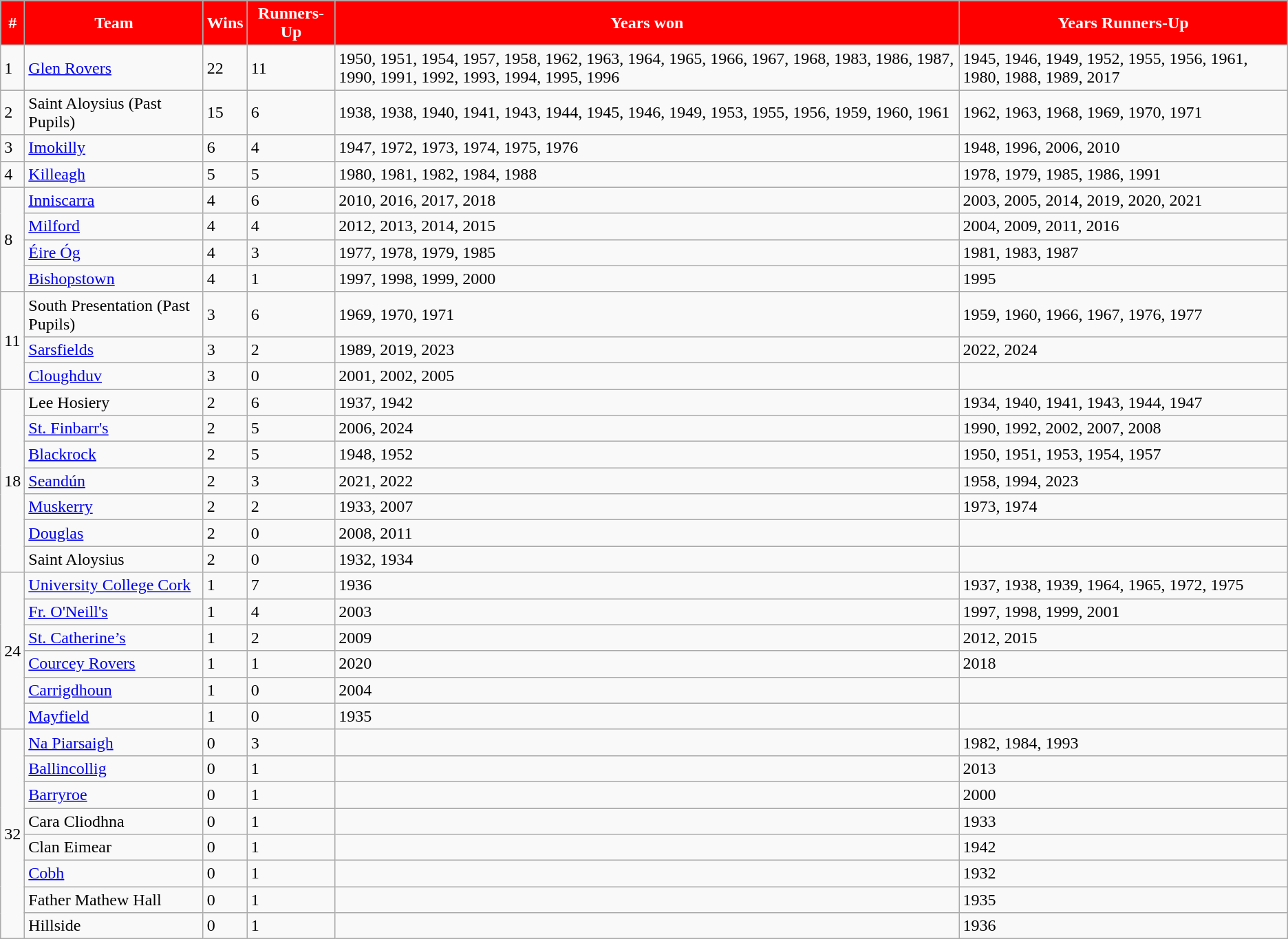<table class="wikitable">
<tr>
<th style="background:red;color:white">#</th>
<th style="background:red;color:white">Team</th>
<th style="background:red;color:white">Wins</th>
<th style="background:red;color:white">Runners-Up</th>
<th style="background:red;color:white">Years won</th>
<th style="background:red;color:white">Years Runners-Up</th>
</tr>
<tr>
<td>1</td>
<td> <a href='#'>Glen Rovers</a></td>
<td>22</td>
<td>11</td>
<td>1950, 1951, 1954, 1957, 1958, 1962, 1963, 1964, 1965, 1966, 1967, 1968, 1983, 1986, 1987, 1990, 1991, 1992, 1993, 1994, 1995, 1996</td>
<td>1945, 1946, 1949, 1952, 1955, 1956, 1961, 1980, 1988, 1989, 2017</td>
</tr>
<tr>
<td>2</td>
<td>Saint Aloysius (Past Pupils)</td>
<td>15</td>
<td>6</td>
<td>1938, 1938, 1940, 1941, 1943, 1944, 1945, 1946, 1949, 1953, 1955, 1956, 1959, 1960, 1961</td>
<td>1962, 1963, 1968, 1969, 1970, 1971</td>
</tr>
<tr>
<td>3</td>
<td> <a href='#'>Imokilly</a></td>
<td>6</td>
<td>4</td>
<td>1947, 1972, 1973, 1974, 1975, 1976</td>
<td>1948, 1996, 2006, 2010</td>
</tr>
<tr>
<td>4</td>
<td> <a href='#'>Killeagh</a></td>
<td>5</td>
<td>5</td>
<td>1980, 1981, 1982, 1984, 1988</td>
<td>1978, 1979, 1985, 1986, 1991</td>
</tr>
<tr>
<td rowspan="4">8</td>
<td> <a href='#'>Inniscarra</a></td>
<td>4</td>
<td>6</td>
<td>2010, 2016, 2017, 2018</td>
<td>2003, 2005, 2014, 2019, 2020, 2021</td>
</tr>
<tr>
<td> <a href='#'>Milford</a></td>
<td>4</td>
<td>4</td>
<td>2012, 2013, 2014, 2015</td>
<td>2004, 2009, 2011, 2016</td>
</tr>
<tr>
<td> <a href='#'>Éire Óg</a></td>
<td>4</td>
<td>3</td>
<td>1977, 1978, 1979, 1985</td>
<td>1981, 1983, 1987</td>
</tr>
<tr>
<td> <a href='#'>Bishopstown</a></td>
<td>4</td>
<td>1</td>
<td>1997, 1998, 1999, 2000</td>
<td>1995</td>
</tr>
<tr>
<td rowspan="3">11</td>
<td>South Presentation (Past Pupils)</td>
<td>3</td>
<td>6</td>
<td>1969, 1970, 1971</td>
<td>1959, 1960, 1966, 1967, 1976, 1977</td>
</tr>
<tr>
<td> <a href='#'>Sarsfields</a></td>
<td>3</td>
<td>2</td>
<td>1989, 2019, 2023</td>
<td>2022, 2024</td>
</tr>
<tr>
<td> <a href='#'>Cloughduv</a></td>
<td>3</td>
<td>0</td>
<td>2001, 2002, 2005</td>
<td></td>
</tr>
<tr>
<td rowspan="7">18</td>
<td>Lee Hosiery</td>
<td>2</td>
<td>6</td>
<td>1937, 1942</td>
<td>1934, 1940, 1941, 1943, 1944, 1947</td>
</tr>
<tr>
<td> <a href='#'>St. Finbarr's</a></td>
<td>2</td>
<td>5</td>
<td>2006, 2024</td>
<td>1990, 1992, 2002, 2007, 2008</td>
</tr>
<tr>
<td> <a href='#'>Blackrock</a></td>
<td>2</td>
<td>5</td>
<td>1948, 1952</td>
<td>1950, 1951, 1953, 1954, 1957</td>
</tr>
<tr>
<td> <a href='#'>Seandún</a></td>
<td>2</td>
<td>3</td>
<td>2021, 2022</td>
<td>1958, 1994, 2023</td>
</tr>
<tr>
<td> <a href='#'>Muskerry</a></td>
<td>2</td>
<td>2</td>
<td>1933, 2007</td>
<td>1973, 1974</td>
</tr>
<tr>
<td> <a href='#'>Douglas</a></td>
<td>2</td>
<td>0</td>
<td>2008, 2011</td>
<td></td>
</tr>
<tr>
<td>Saint Aloysius</td>
<td>2</td>
<td>0</td>
<td>1932, 1934</td>
<td></td>
</tr>
<tr>
<td rowspan="6">24</td>
<td> <a href='#'>University College Cork</a></td>
<td>1</td>
<td>7</td>
<td>1936</td>
<td>1937, 1938, 1939, 1964, 1965, 1972, 1975</td>
</tr>
<tr>
<td> <a href='#'>Fr. O'Neill's</a></td>
<td>1</td>
<td>4</td>
<td>2003</td>
<td>1997, 1998, 1999, 2001</td>
</tr>
<tr>
<td> <a href='#'>St. Catherine’s</a></td>
<td>1</td>
<td>2</td>
<td>2009</td>
<td>2012, 2015</td>
</tr>
<tr>
<td> <a href='#'>Courcey Rovers</a></td>
<td>1</td>
<td>1</td>
<td>2020</td>
<td>2018</td>
</tr>
<tr>
<td> <a href='#'>Carrigdhoun</a></td>
<td>1</td>
<td>0</td>
<td>2004</td>
<td></td>
</tr>
<tr>
<td> <a href='#'>Mayfield</a></td>
<td>1</td>
<td>0</td>
<td>1935</td>
<td></td>
</tr>
<tr>
<td rowspan="8">32</td>
<td> <a href='#'>Na Piarsaigh</a></td>
<td>0</td>
<td>3</td>
<td></td>
<td>1982, 1984, 1993</td>
</tr>
<tr>
<td> <a href='#'>Ballincollig</a></td>
<td>0</td>
<td>1</td>
<td></td>
<td>2013</td>
</tr>
<tr>
<td> <a href='#'>Barryroe</a></td>
<td>0</td>
<td>1</td>
<td></td>
<td>2000</td>
</tr>
<tr>
<td>Cara Cliodhna</td>
<td>0</td>
<td>1</td>
<td></td>
<td>1933</td>
</tr>
<tr>
<td>Clan Eimear</td>
<td>0</td>
<td>1</td>
<td></td>
<td>1942</td>
</tr>
<tr>
<td> <a href='#'>Cobh</a></td>
<td>0</td>
<td>1</td>
<td></td>
<td>1932</td>
</tr>
<tr>
<td>Father Mathew Hall</td>
<td>0</td>
<td>1</td>
<td></td>
<td>1935</td>
</tr>
<tr>
<td>Hillside</td>
<td>0</td>
<td>1</td>
<td></td>
<td>1936</td>
</tr>
</table>
